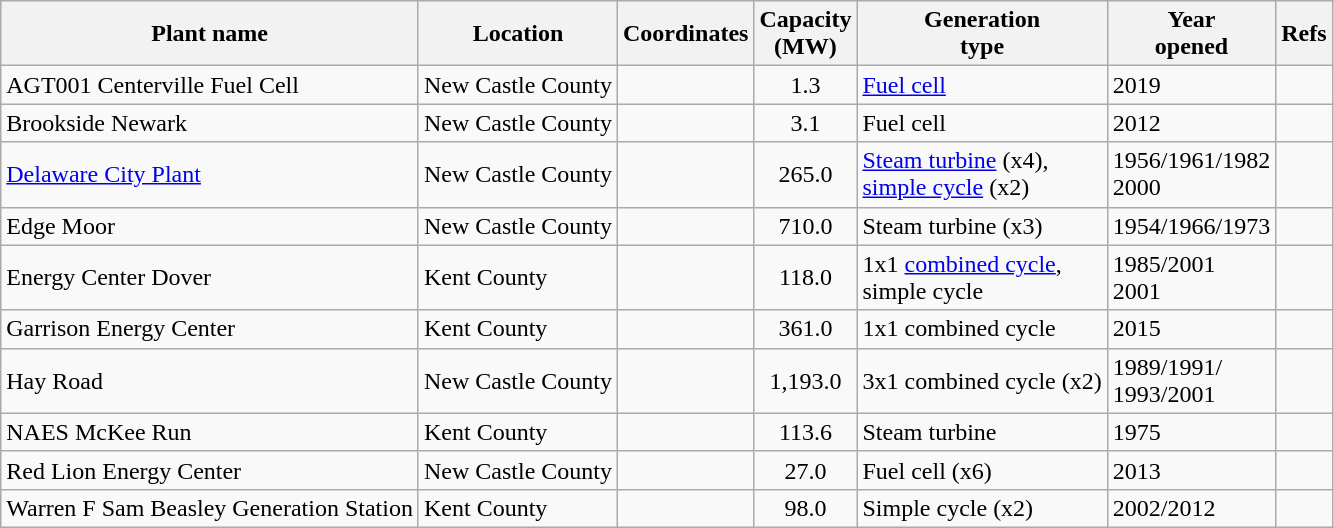<table class="wikitable sortable">
<tr>
<th>Plant name</th>
<th>Location</th>
<th>Coordinates</th>
<th>Capacity<br>(MW)</th>
<th>Generation<br>type</th>
<th>Year<br>opened</th>
<th>Refs</th>
</tr>
<tr>
<td>AGT001 Centerville Fuel Cell</td>
<td>New Castle County</td>
<td></td>
<td align=center>1.3</td>
<td><a href='#'>Fuel cell</a></td>
<td>2019</td>
<td></td>
</tr>
<tr>
<td>Brookside Newark</td>
<td>New Castle County</td>
<td></td>
<td align=center>3.1</td>
<td>Fuel cell</td>
<td>2012</td>
<td></td>
</tr>
<tr>
<td><a href='#'>Delaware City Plant</a></td>
<td>New Castle County</td>
<td></td>
<td align=center>265.0</td>
<td><a href='#'>Steam turbine</a> (x4),<br><a href='#'>simple cycle</a> (x2)</td>
<td>1956/1961/1982<br>2000</td>
<td></td>
</tr>
<tr>
<td>Edge Moor</td>
<td>New Castle County</td>
<td></td>
<td align=center>710.0</td>
<td>Steam turbine (x3)</td>
<td>1954/1966/1973</td>
<td></td>
</tr>
<tr>
<td>Energy Center Dover</td>
<td>Kent County</td>
<td></td>
<td align=center>118.0</td>
<td>1x1 <a href='#'>combined cycle</a>,<br>simple cycle</td>
<td>1985/2001<br>2001</td>
<td></td>
</tr>
<tr>
<td>Garrison Energy Center</td>
<td>Kent County</td>
<td></td>
<td align=center>361.0</td>
<td>1x1 combined cycle</td>
<td>2015</td>
<td></td>
</tr>
<tr>
<td>Hay Road</td>
<td>New Castle County</td>
<td></td>
<td align=center>1,193.0</td>
<td>3x1 combined cycle (x2)</td>
<td>1989/1991/<br>1993/2001</td>
<td></td>
</tr>
<tr>
<td>NAES McKee Run</td>
<td>Kent County</td>
<td></td>
<td align=center>113.6</td>
<td>Steam turbine</td>
<td>1975</td>
<td></td>
</tr>
<tr>
<td>Red Lion Energy Center</td>
<td>New Castle County</td>
<td></td>
<td align=center>27.0</td>
<td>Fuel cell (x6)</td>
<td>2013</td>
<td></td>
</tr>
<tr>
<td>Warren F Sam Beasley Generation Station</td>
<td>Kent County</td>
<td></td>
<td align=center>98.0</td>
<td>Simple cycle (x2)</td>
<td>2002/2012</td>
<td></td>
</tr>
</table>
